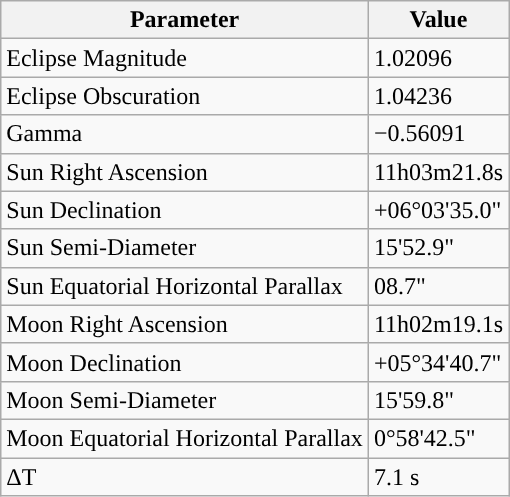<table class="wikitable">
<tr>
<th>Parameter</th>
<th>Value</th>
</tr>
<tr>
<td>Eclipse Magnitude</td>
<td>1.02096</td>
</tr>
<tr>
<td>Eclipse Obscuration</td>
<td>1.04236</td>
</tr>
<tr>
<td>Gamma</td>
<td>−0.56091</td>
</tr>
<tr>
<td>Sun Right Ascension</td>
<td>11h03m21.8s</td>
</tr>
<tr>
<td>Sun Declination</td>
<td>+06°03'35.0"</td>
</tr>
<tr>
<td>Sun Semi-Diameter</td>
<td>15'52.9"</td>
</tr>
<tr>
<td>Sun Equatorial Horizontal Parallax</td>
<td>08.7"</td>
</tr>
<tr>
<td>Moon Right Ascension</td>
<td>11h02m19.1s</td>
</tr>
<tr>
<td>Moon Declination</td>
<td>+05°34'40.7"</td>
</tr>
<tr>
<td>Moon Semi-Diameter</td>
<td>15'59.8"</td>
</tr>
<tr>
<td>Moon Equatorial Horizontal Parallax</td>
<td>0°58'42.5"</td>
</tr>
<tr>
<td>ΔT</td>
<td>7.1 s</td>
</tr>
</table>
